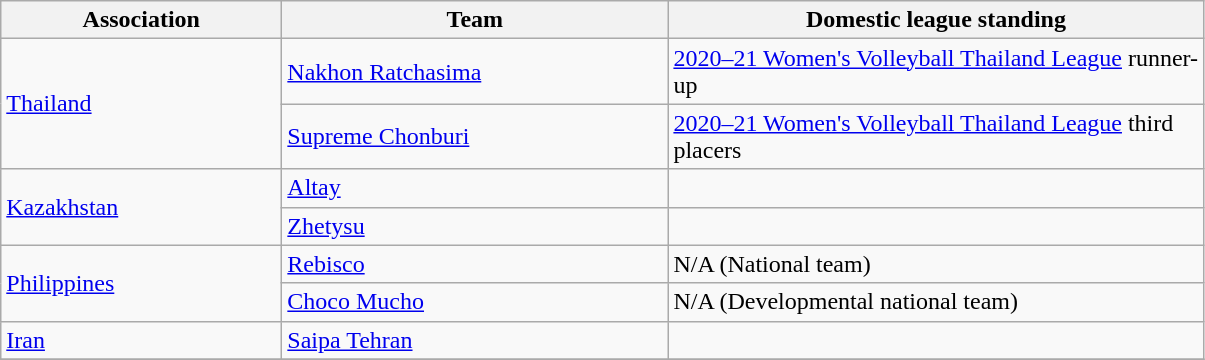<table class="wikitable">
<tr>
<th width=180>Association</th>
<th width=250>Team</th>
<th width=350>Domestic league standing</th>
</tr>
<tr>
<td rowspan=2> <a href='#'>Thailand</a></td>
<td><a href='#'>Nakhon Ratchasima</a></td>
<td><a href='#'>2020–21 Women's Volleyball Thailand League</a> runner-up</td>
</tr>
<tr>
<td><a href='#'>Supreme Chonburi</a></td>
<td><a href='#'>2020–21 Women's Volleyball Thailand League</a> third placers</td>
</tr>
<tr>
<td rowspan=2> <a href='#'>Kazakhstan</a></td>
<td><a href='#'>Altay</a></td>
<td></td>
</tr>
<tr>
<td><a href='#'>Zhetysu</a></td>
<td></td>
</tr>
<tr>
<td rowspan=2> <a href='#'>Philippines</a></td>
<td><a href='#'>Rebisco</a></td>
<td>N/A (National team)</td>
</tr>
<tr>
<td><a href='#'>Choco Mucho</a></td>
<td>N/A (Developmental national team)</td>
</tr>
<tr>
<td> <a href='#'>Iran</a></td>
<td><a href='#'>Saipa Tehran</a></td>
<td></td>
</tr>
<tr>
</tr>
</table>
